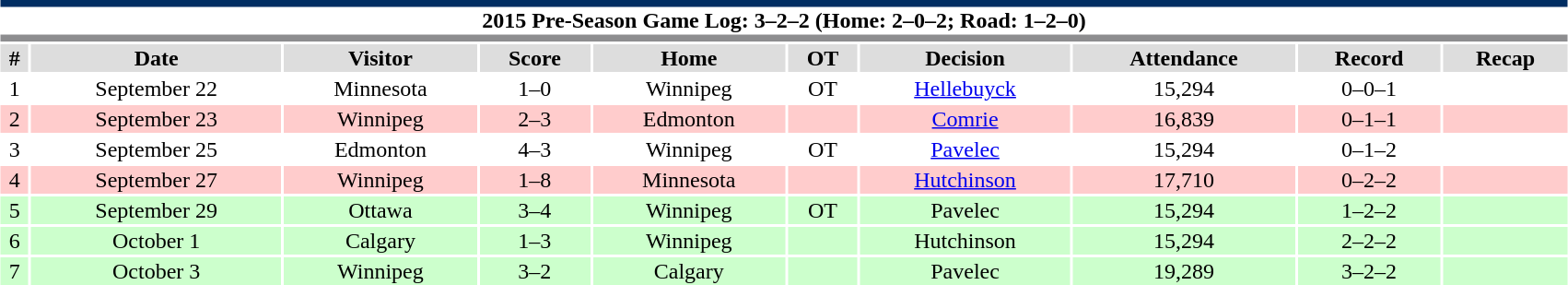<table class="toccolours collapsible collapsed" style="width:90%; clear:both; margin:1.5em auto; text-align:center;">
<tr>
<th colspan=10 style="background:#fff; border-top:#002D62 5px solid; border-bottom:#8D8D8F 5px solid;">2015 Pre-Season Game Log: 3–2–2 (Home: 2–0–2; Road: 1–2–0)</th>
</tr>
<tr style="text-align:center; background:#ddd;">
<th>#</th>
<th>Date</th>
<th>Visitor</th>
<th>Score</th>
<th>Home</th>
<th>OT</th>
<th>Decision</th>
<th>Attendance</th>
<th>Record</th>
<th>Recap</th>
</tr>
<tr style="text-align:center; background:#fff;">
<td>1</td>
<td>September 22</td>
<td>Minnesota</td>
<td>1–0</td>
<td>Winnipeg</td>
<td>OT</td>
<td><a href='#'>Hellebuyck</a></td>
<td>15,294</td>
<td>0–0–1</td>
<td></td>
</tr>
<tr style="text-align:center; background:#fcc;">
<td>2</td>
<td>September 23</td>
<td>Winnipeg</td>
<td>2–3</td>
<td>Edmonton</td>
<td></td>
<td><a href='#'>Comrie</a></td>
<td>16,839</td>
<td>0–1–1</td>
<td></td>
</tr>
<tr style="text-align:center; background:#fff;">
<td>3</td>
<td>September 25</td>
<td>Edmonton</td>
<td>4–3</td>
<td>Winnipeg</td>
<td>OT</td>
<td><a href='#'>Pavelec</a></td>
<td>15,294</td>
<td>0–1–2</td>
<td></td>
</tr>
<tr style="text-align:center; background:#fcc;">
<td>4</td>
<td>September 27</td>
<td>Winnipeg</td>
<td>1–8</td>
<td>Minnesota</td>
<td></td>
<td><a href='#'>Hutchinson</a></td>
<td>17,710</td>
<td>0–2–2</td>
<td></td>
</tr>
<tr style="text-align:center; background:#cfc;">
<td>5</td>
<td>September 29</td>
<td>Ottawa</td>
<td>3–4</td>
<td>Winnipeg</td>
<td>OT</td>
<td>Pavelec</td>
<td>15,294</td>
<td>1–2–2</td>
<td></td>
</tr>
<tr style="text-align:center; background:#cfc;">
<td>6</td>
<td>October 1</td>
<td>Calgary</td>
<td>1–3</td>
<td>Winnipeg</td>
<td></td>
<td>Hutchinson</td>
<td>15,294</td>
<td>2–2–2</td>
<td></td>
</tr>
<tr style="text-align:center; background:#cfc;">
<td>7</td>
<td>October 3</td>
<td>Winnipeg</td>
<td>3–2</td>
<td>Calgary</td>
<td></td>
<td>Pavelec</td>
<td>19,289</td>
<td>3–2–2</td>
<td></td>
</tr>
</table>
